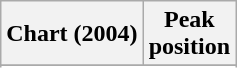<table class="wikitable plainrowheaders">
<tr>
<th>Chart (2004)</th>
<th>Peak<br>position</th>
</tr>
<tr>
</tr>
<tr>
</tr>
</table>
